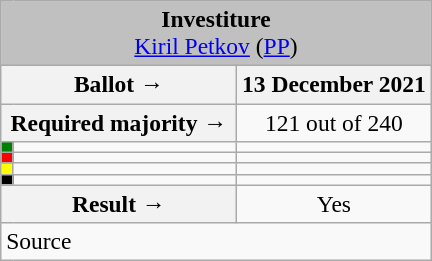<table class="wikitable" style="text-align:center; font-size:98%;">
<tr>
<td colspan="3" align="center" bgcolor="#C0C0C0"><strong>Investiture</strong><br><a href='#'>Kiril Petkov</a> (<a href='#'>PP</a>)</td>
</tr>
<tr>
<th colspan="2" style="width:150px;">Ballot →</th>
<th>13 December 2021</th>
</tr>
<tr>
<th colspan="2">Required majority →</th>
<td>121 out of 240</td>
</tr>
<tr>
<th style="background:green;"></th>
<td style="text-align:left;"></td>
<td></td>
</tr>
<tr>
<th style="width:1px; background:red;"></th>
<td style="text-align:left;"></td>
<td></td>
</tr>
<tr>
<th style="background:yellow;"></th>
<td style="text-align:left;"></td>
<td></td>
</tr>
<tr>
<th style="background:black;"></th>
<td style="text-align:left;"></td>
<td></td>
</tr>
<tr>
<th colspan="2">Result →</th>
<td>Yes </td>
</tr>
<tr>
<td style="text-align:left;" colspan="3">Source</td>
</tr>
</table>
